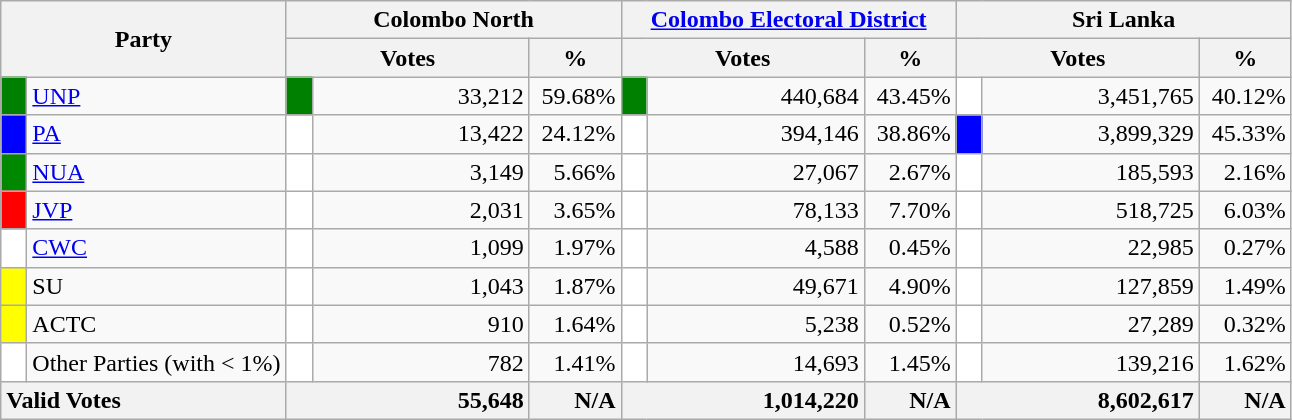<table class="wikitable">
<tr>
<th colspan="2" width="144px"rowspan="2">Party</th>
<th colspan="3" width="216px">Colombo North</th>
<th colspan="3" width="216px"><a href='#'>Colombo Electoral District</a></th>
<th colspan="3" width="216px">Sri Lanka</th>
</tr>
<tr>
<th colspan="2" width="144px">Votes</th>
<th>%</th>
<th colspan="2" width="144px">Votes</th>
<th>%</th>
<th colspan="2" width="144px">Votes</th>
<th>%</th>
</tr>
<tr>
<td style="background-color:green;" width="10px"></td>
<td style="text-align:left;"><a href='#'>UNP</a></td>
<td style="background-color:green;" width="10px"></td>
<td style="text-align:right;">33,212</td>
<td style="text-align:right;">59.68%</td>
<td style="background-color:green;" width="10px"></td>
<td style="text-align:right;">440,684</td>
<td style="text-align:right;">43.45%</td>
<td style="background-color:white;" width="10px"></td>
<td style="text-align:right;">3,451,765</td>
<td style="text-align:right;">40.12%</td>
</tr>
<tr>
<td style="background-color:blue;" width="10px"></td>
<td style="text-align:left;"><a href='#'>PA</a></td>
<td style="background-color:white;" width="10px"></td>
<td style="text-align:right;">13,422</td>
<td style="text-align:right;">24.12%</td>
<td style="background-color:white;" width="10px"></td>
<td style="text-align:right;">394,146</td>
<td style="text-align:right;">38.86%</td>
<td style="background-color:blue;" width="10px"></td>
<td style="text-align:right;">3,899,329</td>
<td style="text-align:right;">45.33%</td>
</tr>
<tr>
<td style="background-color:#008800;" width="10px"></td>
<td style="text-align:left;"><a href='#'>NUA</a></td>
<td style="background-color:white;" width="10px"></td>
<td style="text-align:right;">3,149</td>
<td style="text-align:right;">5.66%</td>
<td style="background-color:white;" width="10px"></td>
<td style="text-align:right;">27,067</td>
<td style="text-align:right;">2.67%</td>
<td style="background-color:white;" width="10px"></td>
<td style="text-align:right;">185,593</td>
<td style="text-align:right;">2.16%</td>
</tr>
<tr>
<td style="background-color:red;" width="10px"></td>
<td style="text-align:left;"><a href='#'>JVP</a></td>
<td style="background-color:white;" width="10px"></td>
<td style="text-align:right;">2,031</td>
<td style="text-align:right;">3.65%</td>
<td style="background-color:white;" width="10px"></td>
<td style="text-align:right;">78,133</td>
<td style="text-align:right;">7.70%</td>
<td style="background-color:white;" width="10px"></td>
<td style="text-align:right;">518,725</td>
<td style="text-align:right;">6.03%</td>
</tr>
<tr>
<td style="background-color:white;" width="10px"></td>
<td style="text-align:left;"><a href='#'>CWC</a></td>
<td style="background-color:white;" width="10px"></td>
<td style="text-align:right;">1,099</td>
<td style="text-align:right;">1.97%</td>
<td style="background-color:white;" width="10px"></td>
<td style="text-align:right;">4,588</td>
<td style="text-align:right;">0.45%</td>
<td style="background-color:white;" width="10px"></td>
<td style="text-align:right;">22,985</td>
<td style="text-align:right;">0.27%</td>
</tr>
<tr>
<td style="background-color:yellow;" width="10px"></td>
<td style="text-align:left;">SU</td>
<td style="background-color:white;" width="10px"></td>
<td style="text-align:right;">1,043</td>
<td style="text-align:right;">1.87%</td>
<td style="background-color:white;" width="10px"></td>
<td style="text-align:right;">49,671</td>
<td style="text-align:right;">4.90%</td>
<td style="background-color:white;" width="10px"></td>
<td style="text-align:right;">127,859</td>
<td style="text-align:right;">1.49%</td>
</tr>
<tr>
<td style="background-color:yellow;" width="10px"></td>
<td style="text-align:left;">ACTC</td>
<td style="background-color:white;" width="10px"></td>
<td style="text-align:right;">910</td>
<td style="text-align:right;">1.64%</td>
<td style="background-color:white;" width="10px"></td>
<td style="text-align:right;">5,238</td>
<td style="text-align:right;">0.52%</td>
<td style="background-color:white;" width="10px"></td>
<td style="text-align:right;">27,289</td>
<td style="text-align:right;">0.32%</td>
</tr>
<tr>
<td style="background-color:white;" width="10px"></td>
<td style="text-align:left;">Other Parties (with < 1%)</td>
<td style="background-color:white;" width="10px"></td>
<td style="text-align:right;">782</td>
<td style="text-align:right;">1.41%</td>
<td style="background-color:white;" width="10px"></td>
<td style="text-align:right;">14,693</td>
<td style="text-align:right;">1.45%</td>
<td style="background-color:white;" width="10px"></td>
<td style="text-align:right;">139,216</td>
<td style="text-align:right;">1.62%</td>
</tr>
<tr>
<th colspan="2" width="144px"style="text-align:left;">Valid Votes</th>
<th style="text-align:right;"colspan="2" width="144px">55,648</th>
<th style="text-align:right;">N/A</th>
<th style="text-align:right;"colspan="2" width="144px">1,014,220</th>
<th style="text-align:right;">N/A</th>
<th style="text-align:right;"colspan="2" width="144px">8,602,617</th>
<th style="text-align:right;">N/A</th>
</tr>
</table>
